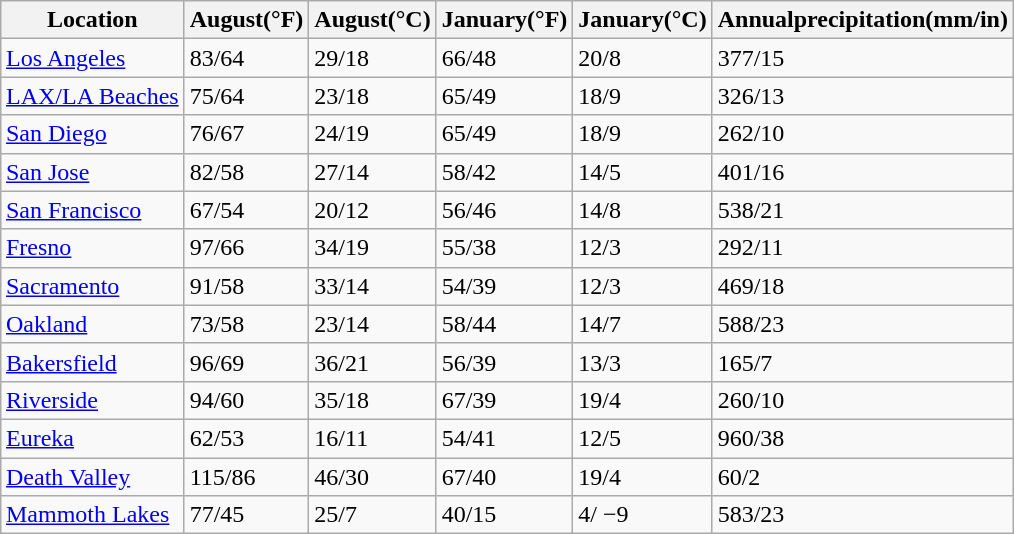<table class="wikitable sortable mw-collapsible" style="margin:auto;">
<tr>
<th>Location</th>
<th>August(°F)</th>
<th>August(°C)</th>
<th>January(°F)</th>
<th>January(°C)</th>
<th>Annualprecipitation(mm/in)</th>
</tr>
<tr>
<td><a href='#'>Los Angeles</a></td>
<td>83/64</td>
<td>29/18</td>
<td>66/48</td>
<td>20/8</td>
<td>377/15</td>
</tr>
<tr>
<td><a href='#'>LAX/LA Beaches</a></td>
<td>75/64</td>
<td>23/18</td>
<td>65/49</td>
<td>18/9</td>
<td>326/13</td>
</tr>
<tr>
<td><a href='#'>San Diego</a></td>
<td>76/67</td>
<td>24/19</td>
<td>65/49</td>
<td>18/9</td>
<td>262/10</td>
</tr>
<tr>
<td><a href='#'>San Jose</a></td>
<td>82/58</td>
<td>27/14</td>
<td>58/42</td>
<td>14/5</td>
<td>401/16</td>
</tr>
<tr>
<td><a href='#'>San Francisco</a></td>
<td>67/54</td>
<td>20/12</td>
<td>56/46</td>
<td>14/8</td>
<td>538/21</td>
</tr>
<tr>
<td><a href='#'>Fresno</a></td>
<td>97/66</td>
<td>34/19</td>
<td>55/38</td>
<td>12/3</td>
<td>292/11</td>
</tr>
<tr>
<td><a href='#'>Sacramento</a></td>
<td>91/58</td>
<td>33/14</td>
<td>54/39</td>
<td>12/3</td>
<td>469/18</td>
</tr>
<tr>
<td><a href='#'>Oakland</a></td>
<td>73/58</td>
<td>23/14</td>
<td>58/44</td>
<td>14/7</td>
<td>588/23</td>
</tr>
<tr>
<td><a href='#'>Bakersfield</a></td>
<td>96/69</td>
<td>36/21</td>
<td>56/39</td>
<td>13/3</td>
<td>165/7</td>
</tr>
<tr>
<td><a href='#'>Riverside</a></td>
<td>94/60</td>
<td>35/18</td>
<td>67/39</td>
<td>19/4</td>
<td>260/10</td>
</tr>
<tr>
<td><a href='#'>Eureka</a></td>
<td>62/53</td>
<td>16/11</td>
<td>54/41</td>
<td>12/5</td>
<td>960/38</td>
</tr>
<tr>
<td><a href='#'>Death Valley</a></td>
<td>115/86</td>
<td>46/30</td>
<td>67/40</td>
<td>19/4</td>
<td>60/2</td>
</tr>
<tr>
<td><a href='#'>Mammoth Lakes</a></td>
<td>77/45</td>
<td>25/7</td>
<td>40/15</td>
<td>4/ −9</td>
<td>583/23</td>
</tr>
</table>
